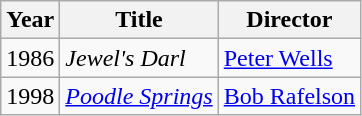<table class="wikitable">
<tr>
<th>Year</th>
<th>Title</th>
<th>Director</th>
</tr>
<tr>
<td>1986</td>
<td><em>Jewel's Darl</em></td>
<td><a href='#'>Peter Wells</a></td>
</tr>
<tr>
<td>1998</td>
<td><em><a href='#'>Poodle Springs</a></em></td>
<td><a href='#'>Bob Rafelson</a></td>
</tr>
</table>
